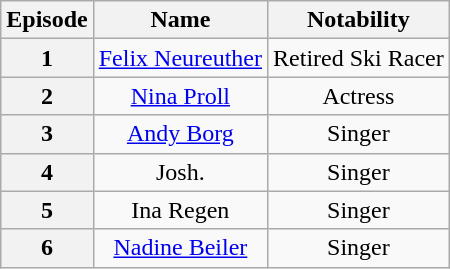<table class="wikitable" style="text-align:center; ">
<tr>
<th>Episode</th>
<th>Name</th>
<th>Notability</th>
</tr>
<tr>
<th>1</th>
<td><a href='#'>Felix Neureuther</a></td>
<td>Retired Ski Racer</td>
</tr>
<tr>
<th>2</th>
<td><a href='#'>Nina Proll</a></td>
<td>Actress</td>
</tr>
<tr>
<th>3</th>
<td><a href='#'>Andy Borg</a></td>
<td>Singer</td>
</tr>
<tr>
<th>4</th>
<td>Josh.</td>
<td>Singer</td>
</tr>
<tr>
<th>5</th>
<td>Ina Regen</td>
<td>Singer</td>
</tr>
<tr>
<th>6</th>
<td><a href='#'>Nadine Beiler</a></td>
<td>Singer</td>
</tr>
</table>
